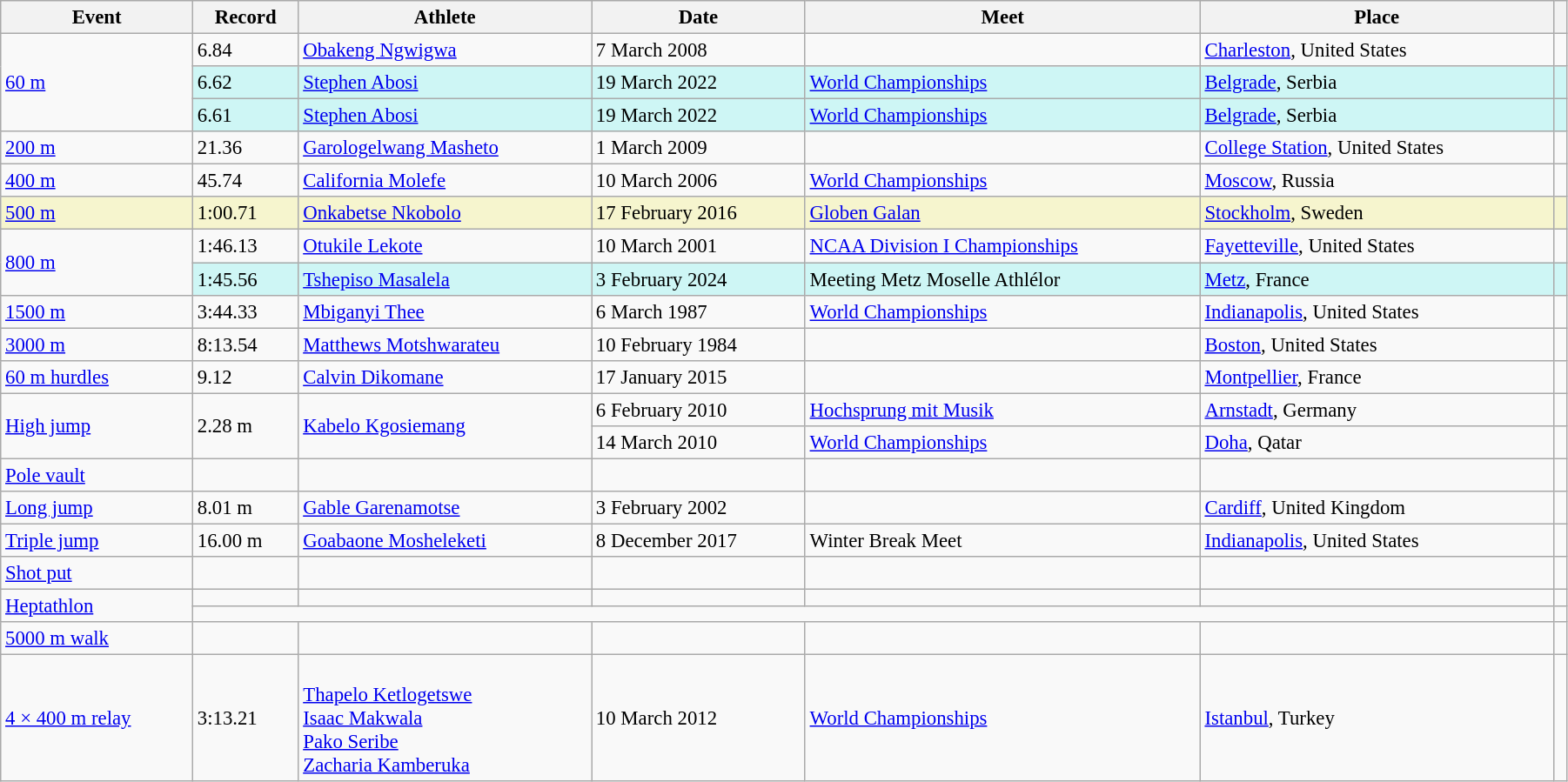<table class="wikitable" style="font-size:95%; width: 95%;">
<tr>
<th>Event</th>
<th>Record</th>
<th>Athlete</th>
<th>Date</th>
<th>Meet</th>
<th>Place</th>
<th></th>
</tr>
<tr>
<td rowspan=3><a href='#'>60 m</a></td>
<td>6.84</td>
<td><a href='#'>Obakeng Ngwigwa</a></td>
<td>7 March 2008</td>
<td></td>
<td><a href='#'>Charleston</a>, United States</td>
<td></td>
</tr>
<tr bgcolor=#CEF6F5>
<td>6.62</td>
<td><a href='#'>Stephen Abosi</a></td>
<td>19 March 2022</td>
<td><a href='#'>World Championships</a></td>
<td><a href='#'>Belgrade</a>, Serbia</td>
<td></td>
</tr>
<tr bgcolor=#CEF6F5>
<td>6.61</td>
<td><a href='#'>Stephen Abosi</a></td>
<td>19 March 2022</td>
<td><a href='#'>World Championships</a></td>
<td><a href='#'>Belgrade</a>, Serbia</td>
<td></td>
</tr>
<tr>
<td><a href='#'>200 m</a></td>
<td>21.36</td>
<td><a href='#'>Garologelwang Masheto</a></td>
<td>1 March 2009</td>
<td></td>
<td><a href='#'>College Station</a>, United States</td>
<td></td>
</tr>
<tr>
<td><a href='#'>400 m</a></td>
<td>45.74</td>
<td><a href='#'>California Molefe</a></td>
<td>10 March 2006</td>
<td><a href='#'>World Championships</a></td>
<td><a href='#'>Moscow</a>, Russia</td>
<td></td>
</tr>
<tr style="background:#f6F5CE;">
<td><a href='#'>500 m</a></td>
<td>1:00.71</td>
<td><a href='#'>Onkabetse Nkobolo</a></td>
<td>17 February 2016</td>
<td><a href='#'>Globen Galan</a></td>
<td><a href='#'>Stockholm</a>, Sweden</td>
<td></td>
</tr>
<tr>
<td rowspan=2><a href='#'>800 m</a></td>
<td>1:46.13</td>
<td><a href='#'>Otukile Lekote</a></td>
<td>10 March 2001</td>
<td><a href='#'>NCAA Division I Championships</a></td>
<td><a href='#'>Fayetteville</a>, United States</td>
<td></td>
</tr>
<tr bgcolor=#CEF6F5>
<td>1:45.56</td>
<td><a href='#'>Tshepiso Masalela</a></td>
<td>3 February 2024</td>
<td>Meeting Metz Moselle Athlélor</td>
<td><a href='#'>Metz</a>, France</td>
<td></td>
</tr>
<tr>
<td><a href='#'>1500 m</a></td>
<td>3:44.33</td>
<td><a href='#'>Mbiganyi Thee</a></td>
<td>6 March 1987</td>
<td><a href='#'>World Championships</a></td>
<td><a href='#'>Indianapolis</a>, United States</td>
<td></td>
</tr>
<tr>
<td><a href='#'>3000 m</a></td>
<td>8:13.54</td>
<td><a href='#'>Matthews Motshwarateu</a></td>
<td>10 February 1984</td>
<td></td>
<td><a href='#'>Boston</a>, United States</td>
<td></td>
</tr>
<tr>
<td><a href='#'>60 m hurdles</a></td>
<td>9.12</td>
<td><a href='#'>Calvin Dikomane</a></td>
<td>17 January 2015</td>
<td></td>
<td><a href='#'>Montpellier</a>, France</td>
<td></td>
</tr>
<tr>
<td rowspan=2><a href='#'>High jump</a></td>
<td rowspan=2>2.28 m</td>
<td rowspan=2><a href='#'>Kabelo Kgosiemang</a></td>
<td>6 February 2010</td>
<td><a href='#'>Hochsprung mit Musik</a></td>
<td><a href='#'>Arnstadt</a>, Germany</td>
<td></td>
</tr>
<tr>
<td>14 March 2010</td>
<td><a href='#'>World Championships</a></td>
<td><a href='#'>Doha</a>, Qatar</td>
<td></td>
</tr>
<tr>
<td><a href='#'>Pole vault</a></td>
<td></td>
<td></td>
<td></td>
<td></td>
<td></td>
<td></td>
</tr>
<tr>
<td><a href='#'>Long jump</a></td>
<td>8.01 m</td>
<td><a href='#'>Gable Garenamotse</a></td>
<td>3 February 2002</td>
<td></td>
<td><a href='#'>Cardiff</a>, United Kingdom</td>
<td></td>
</tr>
<tr>
<td><a href='#'>Triple jump</a></td>
<td>16.00 m</td>
<td><a href='#'>Goabaone Mosheleketi</a></td>
<td>8 December 2017</td>
<td>Winter Break Meet</td>
<td><a href='#'>Indianapolis</a>, United States</td>
<td></td>
</tr>
<tr>
<td><a href='#'>Shot put</a></td>
<td></td>
<td></td>
<td></td>
<td></td>
<td></td>
<td></td>
</tr>
<tr>
<td rowspan=2><a href='#'>Heptathlon</a></td>
<td></td>
<td></td>
<td></td>
<td></td>
<td></td>
<td></td>
</tr>
<tr>
<td colspan=5></td>
<td></td>
</tr>
<tr>
<td><a href='#'>5000 m walk</a></td>
<td></td>
<td></td>
<td></td>
<td></td>
<td></td>
<td></td>
</tr>
<tr>
<td><a href='#'>4 × 400 m relay</a></td>
<td>3:13.21</td>
<td><br><a href='#'>Thapelo Ketlogetswe</a><br><a href='#'>Isaac Makwala</a><br><a href='#'>Pako Seribe</a><br><a href='#'>Zacharia Kamberuka</a></td>
<td>10 March 2012</td>
<td><a href='#'>World Championships</a></td>
<td><a href='#'>Istanbul</a>, Turkey</td>
<td></td>
</tr>
</table>
